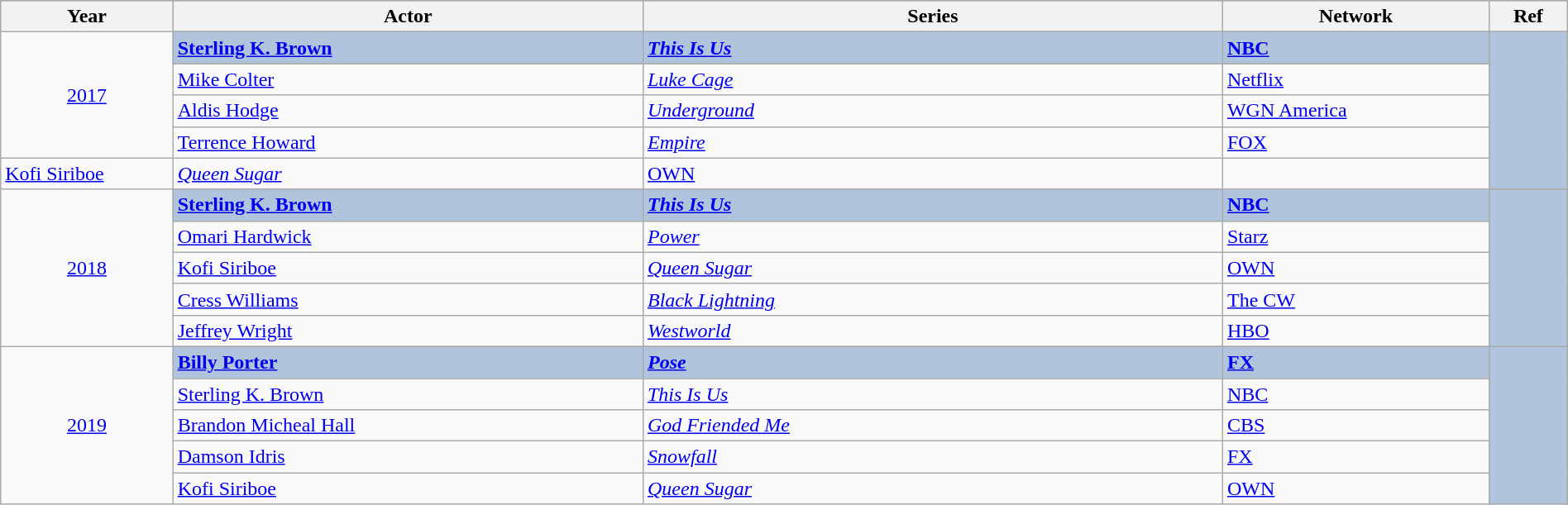<table class="wikitable" style="width:100%;">
<tr style="background:#bebebe;">
<th style="width:11%;">Year</th>
<th style="width:30%;">Actor</th>
<th style="width:37%;">Series</th>
<th style="width:17%;">Network</th>
<th style="width:5%;">Ref</th>
</tr>
<tr>
<td rowspan="6" align="center"><a href='#'>2017</a></td>
</tr>
<tr style="background:#B0C4DE">
<td><strong><a href='#'>Sterling K. Brown</a></strong></td>
<td><strong><em><a href='#'>This Is Us</a></em></strong></td>
<td><strong><a href='#'>NBC</a></strong></td>
<td rowspan="6" align="center"></td>
</tr>
<tr>
</tr>
<tr>
<td><a href='#'>Mike Colter</a></td>
<td><em><a href='#'>Luke Cage</a></em></td>
<td><a href='#'>Netflix</a></td>
</tr>
<tr>
<td><a href='#'>Aldis Hodge</a></td>
<td><em><a href='#'>Underground</a></em></td>
<td><a href='#'> WGN America</a></td>
</tr>
<tr>
<td><a href='#'>Terrence Howard</a></td>
<td><em><a href='#'>Empire</a></em></td>
<td><a href='#'>FOX</a></td>
</tr>
<tr>
<td><a href='#'>Kofi Siriboe</a></td>
<td><em><a href='#'>Queen Sugar</a></em></td>
<td><a href='#'>OWN</a></td>
</tr>
<tr>
<td rowspan="6" align="center"><a href='#'>2018</a></td>
</tr>
<tr style="background:#B0C4DE">
<td><strong><a href='#'>Sterling K. Brown</a></strong></td>
<td><strong><em><a href='#'>This Is Us</a></em></strong></td>
<td><strong><a href='#'>NBC</a></strong></td>
<td rowspan="6" align="center"></td>
</tr>
<tr>
<td><a href='#'>Omari Hardwick</a></td>
<td><em><a href='#'>Power</a></em></td>
<td><a href='#'>Starz</a></td>
</tr>
<tr>
<td><a href='#'>Kofi Siriboe</a></td>
<td><em><a href='#'>Queen Sugar</a></em></td>
<td><a href='#'>OWN</a></td>
</tr>
<tr>
<td><a href='#'>Cress Williams</a></td>
<td><em><a href='#'>Black Lightning</a></em></td>
<td><a href='#'>The CW</a></td>
</tr>
<tr>
<td><a href='#'>Jeffrey Wright</a></td>
<td><em><a href='#'>Westworld</a></em></td>
<td><a href='#'>HBO</a></td>
</tr>
<tr>
<td rowspan="6" align="center"><a href='#'>2019</a></td>
</tr>
<tr style="background:#B0C4DE">
<td><strong><a href='#'>Billy Porter</a></strong></td>
<td><strong><em><a href='#'>Pose</a></em></strong></td>
<td><strong><a href='#'>FX</a></strong></td>
<td rowspan="6" align="center"></td>
</tr>
<tr>
<td><a href='#'>Sterling K. Brown</a></td>
<td><em><a href='#'>This Is Us</a></em></td>
<td><a href='#'>NBC</a></td>
</tr>
<tr>
<td><a href='#'>Brandon Micheal Hall</a></td>
<td><em><a href='#'>God Friended Me</a></em></td>
<td><a href='#'>CBS</a></td>
</tr>
<tr>
<td><a href='#'>Damson Idris</a></td>
<td><em><a href='#'>Snowfall</a></em></td>
<td><a href='#'>FX</a></td>
</tr>
<tr>
<td><a href='#'>Kofi Siriboe</a></td>
<td><em><a href='#'>Queen Sugar</a></em></td>
<td><a href='#'>OWN</a></td>
</tr>
</table>
